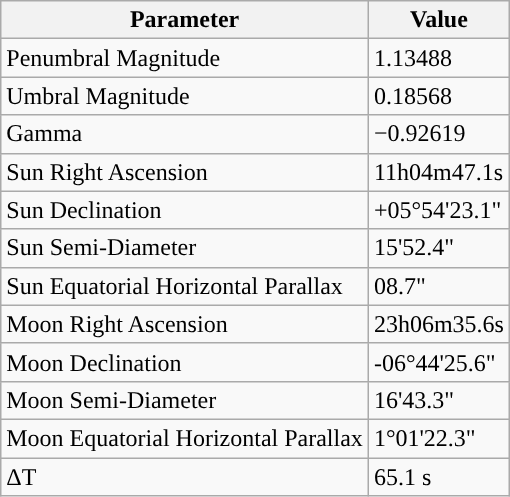<table class="wikitable">
<tr>
<th>Parameter</th>
<th>Value</th>
</tr>
<tr>
<td>Penumbral Magnitude</td>
<td>1.13488</td>
</tr>
<tr>
<td>Umbral Magnitude</td>
<td>0.18568</td>
</tr>
<tr>
<td>Gamma</td>
<td>−0.92619</td>
</tr>
<tr>
<td>Sun Right Ascension</td>
<td>11h04m47.1s</td>
</tr>
<tr>
<td>Sun Declination</td>
<td>+05°54'23.1"</td>
</tr>
<tr>
<td>Sun Semi-Diameter</td>
<td>15'52.4"</td>
</tr>
<tr>
<td>Sun Equatorial Horizontal Parallax</td>
<td>08.7"</td>
</tr>
<tr>
<td>Moon Right Ascension</td>
<td>23h06m35.6s</td>
</tr>
<tr>
<td>Moon Declination</td>
<td>-06°44'25.6"</td>
</tr>
<tr>
<td>Moon Semi-Diameter</td>
<td>16'43.3"</td>
</tr>
<tr>
<td>Moon Equatorial Horizontal Parallax</td>
<td>1°01'22.3"</td>
</tr>
<tr>
<td>ΔT</td>
<td>65.1 s</td>
</tr>
</table>
